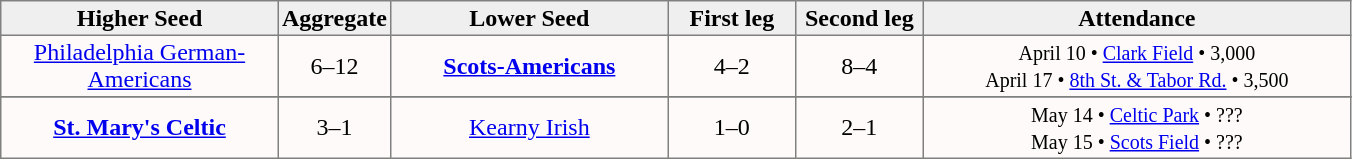<table style=border-collapse:collapse border=1 cellspacing=0 cellpadding=2>
<tr style="text-align:center; background:#efefef;">
<th width=180>Higher Seed</th>
<th width=50>Aggregate</th>
<th width=180>Lower Seed</th>
<th width=80>First leg</th>
<th width=80>Second leg</th>
<th width=280>Attendance</th>
</tr>
<tr style="text-align:center; background:snow;">
<td align=center><a href='#'>Philadelphia German-Americans</a></td>
<td>6–12</td>
<td align=center><strong><a href='#'>Scots-Americans</a></strong></td>
<td>4–2</td>
<td>8–4</td>
<td><small>April 10 • <a href='#'>Clark Field</a> • 3,000<br>April 17 • <a href='#'>8th St. & Tabor Rd.</a> • 3,500</small></td>
</tr>
<tr style="text-align:center; background:#efefef;">
</tr>
<tr style="text-align:center; background:snow;">
<td align=center><strong><a href='#'>St. Mary's Celtic</a></strong></td>
<td>3–1</td>
<td align=center><a href='#'>Kearny Irish</a></td>
<td>1–0</td>
<td>2–1</td>
<td><small>May 14 • <a href='#'>Celtic Park</a> • ???<br>May 15 • <a href='#'>Scots Field</a> • ???</small></td>
</tr>
</table>
